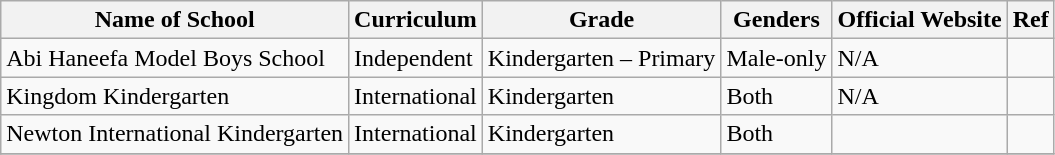<table class="wikitable">
<tr>
<th>Name of School</th>
<th>Curriculum</th>
<th>Grade</th>
<th>Genders</th>
<th>Official Website</th>
<th>Ref</th>
</tr>
<tr>
<td>Abi Haneefa Model Boys School</td>
<td>Independent</td>
<td>Kindergarten – Primary</td>
<td>Male-only</td>
<td>N/A</td>
<td></td>
</tr>
<tr>
<td>Kingdom Kindergarten</td>
<td>International</td>
<td>Kindergarten</td>
<td>Both</td>
<td>N/A</td>
<td></td>
</tr>
<tr>
<td>Newton International Kindergarten</td>
<td>International</td>
<td>Kindergarten</td>
<td>Both</td>
<td></td>
<td></td>
</tr>
<tr>
</tr>
</table>
